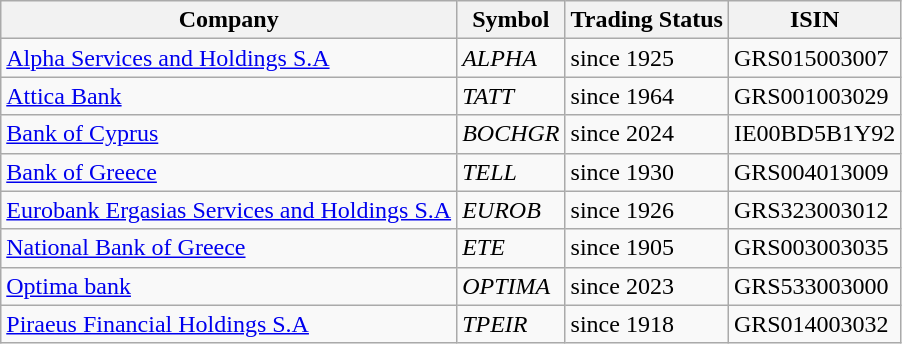<table class="wikitable">
<tr>
<th>Company</th>
<th>Symbol</th>
<th>Trading Status</th>
<th>ISIN</th>
</tr>
<tr>
<td><a href='#'>Alpha Services and Holdings S.A</a></td>
<td><em>ALPHA</em></td>
<td>since 1925</td>
<td>GRS015003007</td>
</tr>
<tr>
<td><a href='#'>Attica Bank</a></td>
<td><em>TATT</em></td>
<td>since 1964</td>
<td>GRS001003029</td>
</tr>
<tr>
<td><a href='#'>Bank of Cyprus</a></td>
<td><em>BOCHGR</em></td>
<td>since 2024</td>
<td>IE00BD5B1Y92</td>
</tr>
<tr>
<td><a href='#'>Bank of Greece</a></td>
<td><em>TELL</em></td>
<td>since 1930</td>
<td>GRS004013009</td>
</tr>
<tr>
<td><a href='#'>Eurobank Ergasias Services and Holdings S.A</a></td>
<td><em>EUROB</em></td>
<td>since 1926</td>
<td>GRS323003012</td>
</tr>
<tr>
<td><a href='#'>National Bank of Greece</a></td>
<td><em>ETE</em></td>
<td>since 1905</td>
<td>GRS003003035</td>
</tr>
<tr>
<td><a href='#'>Optima bank</a></td>
<td><em>OPTIMA</em></td>
<td>since 2023</td>
<td>GRS533003000</td>
</tr>
<tr>
<td><a href='#'>Piraeus Financial Holdings S.A</a></td>
<td><em>TPEIR</em></td>
<td>since 1918</td>
<td>GRS014003032</td>
</tr>
</table>
